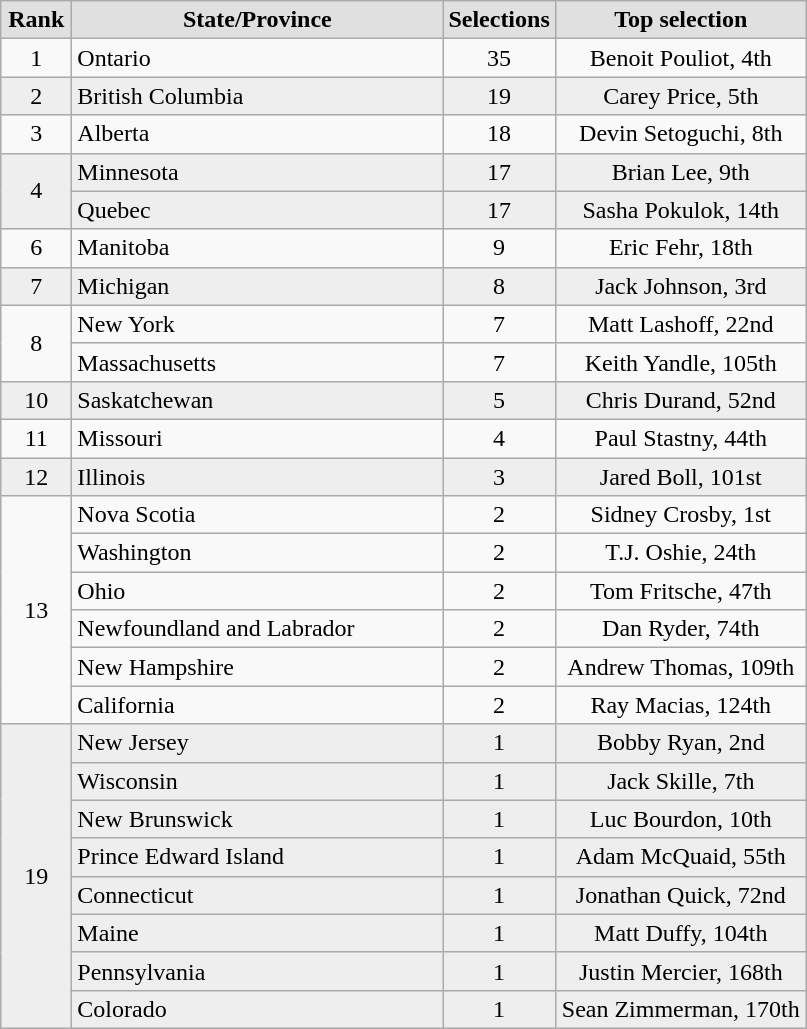<table class="wikitable" style="text-align: center">
<tr>
<th style="background:#e0e0e0; width:2.5em;">Rank</th>
<th style="background:#e0e0e0; width:15em;">State/Province</th>
<th style="background:#e0e0e0; width:4em;">Selections</th>
<th style="background:#e0e0e0; width:10em;">Top selection</th>
</tr>
<tr>
<td>1</td>
<td style="text-align:left;"> Ontario</td>
<td>35</td>
<td>Benoit Pouliot, 4th</td>
</tr>
<tr bgcolor="eeeeee">
<td>2</td>
<td style="text-align:left;"> British Columbia</td>
<td>19</td>
<td>Carey Price, 5th</td>
</tr>
<tr>
<td>3</td>
<td style="text-align:left;"> Alberta</td>
<td>18</td>
<td>Devin Setoguchi, 8th</td>
</tr>
<tr bgcolor="eeeeee">
<td rowspan="2">4</td>
<td style="text-align:left;"> Minnesota</td>
<td>17</td>
<td>Brian Lee, 9th</td>
</tr>
<tr bgcolor="eeeeee">
<td style="text-align:left;"> Quebec</td>
<td>17</td>
<td>Sasha Pokulok, 14th</td>
</tr>
<tr>
<td>6</td>
<td style="text-align:left;"> Manitoba</td>
<td>9</td>
<td>Eric Fehr, 18th</td>
</tr>
<tr bgcolor="eeeeee">
<td>7</td>
<td style="text-align:left;"> Michigan</td>
<td>8</td>
<td>Jack Johnson, 3rd</td>
</tr>
<tr>
<td rowspan="2">8</td>
<td style="text-align:left;"> New York</td>
<td>7</td>
<td>Matt Lashoff, 22nd</td>
</tr>
<tr>
<td style="text-align:left;"> Massachusetts</td>
<td>7</td>
<td>Keith Yandle, 105th</td>
</tr>
<tr bgcolor="eeeeee">
<td>10</td>
<td style="text-align:left;"> Saskatchewan</td>
<td>5</td>
<td>Chris Durand, 52nd</td>
</tr>
<tr>
<td>11</td>
<td style="text-align:left;"> Missouri</td>
<td>4</td>
<td>Paul Stastny, 44th</td>
</tr>
<tr bgcolor="eeeeee">
<td>12</td>
<td style="text-align:left;"> Illinois</td>
<td>3</td>
<td>Jared Boll, 101st</td>
</tr>
<tr>
<td rowspan="6">13</td>
<td style="text-align:left;"> Nova Scotia</td>
<td>2</td>
<td>Sidney Crosby, 1st</td>
</tr>
<tr>
<td style="text-align:left;"> Washington</td>
<td>2</td>
<td>T.J. Oshie, 24th</td>
</tr>
<tr>
<td style="text-align:left;"> Ohio</td>
<td>2</td>
<td>Tom Fritsche, 47th</td>
</tr>
<tr>
<td style="text-align:left;"> Newfoundland and Labrador</td>
<td>2</td>
<td>Dan Ryder, 74th</td>
</tr>
<tr>
<td style="text-align:left;"> New Hampshire</td>
<td>2</td>
<td>Andrew Thomas, 109th</td>
</tr>
<tr>
<td style="text-align:left;"> California</td>
<td>2</td>
<td>Ray Macias, 124th</td>
</tr>
<tr bgcolor="eeeeee">
<td rowspan="8">19</td>
<td style="text-align:left;"> New Jersey</td>
<td>1</td>
<td>Bobby Ryan, 2nd</td>
</tr>
<tr bgcolor="eeeeee">
<td style="text-align:left;"> Wisconsin</td>
<td>1</td>
<td>Jack Skille, 7th</td>
</tr>
<tr bgcolor="eeeeee">
<td style="text-align:left;"> New Brunswick</td>
<td>1</td>
<td>Luc Bourdon, 10th</td>
</tr>
<tr bgcolor="eeeeee">
<td style="text-align:left;"> Prince Edward Island</td>
<td>1</td>
<td>Adam McQuaid, 55th</td>
</tr>
<tr bgcolor="eeeeee">
<td style="text-align:left;"> Connecticut</td>
<td>1</td>
<td>Jonathan Quick, 72nd</td>
</tr>
<tr bgcolor="eeeeee">
<td style="text-align:left;"> Maine</td>
<td>1</td>
<td>Matt Duffy, 104th</td>
</tr>
<tr bgcolor="eeeeee">
<td style="text-align:left;"> Pennsylvania</td>
<td>1</td>
<td>Justin Mercier, 168th</td>
</tr>
<tr bgcolor="eeeeee">
<td style="text-align:left;"> Colorado</td>
<td>1</td>
<td>Sean Zimmerman, 170th</td>
</tr>
</table>
